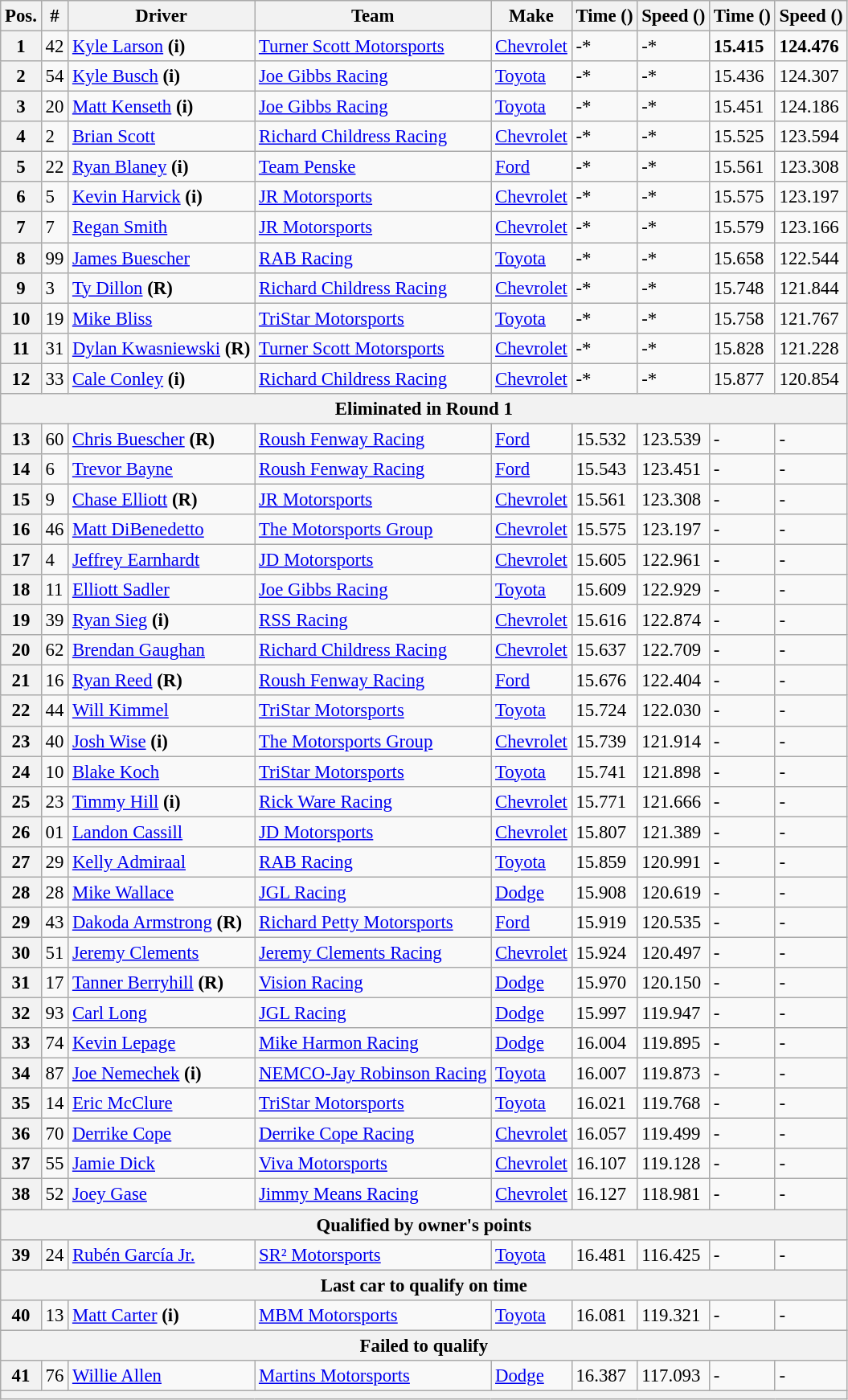<table class="wikitable" style="font-size:95%">
<tr>
<th>Pos.</th>
<th>#</th>
<th>Driver</th>
<th>Team</th>
<th>Make</th>
<th>Time ()</th>
<th>Speed ()</th>
<th>Time ()</th>
<th>Speed ()</th>
</tr>
<tr>
<th>1</th>
<td>42</td>
<td><a href='#'>Kyle Larson</a> <strong>(i)</strong></td>
<td><a href='#'>Turner Scott Motorsports</a></td>
<td><a href='#'>Chevrolet</a></td>
<td>-*</td>
<td>-*</td>
<td><strong>15.415</strong></td>
<td><strong>124.476</strong></td>
</tr>
<tr>
<th>2</th>
<td>54</td>
<td><a href='#'>Kyle Busch</a> <strong>(i)</strong></td>
<td><a href='#'>Joe Gibbs Racing</a></td>
<td><a href='#'>Toyota</a></td>
<td>-*</td>
<td>-*</td>
<td>15.436</td>
<td>124.307</td>
</tr>
<tr>
<th>3</th>
<td>20</td>
<td><a href='#'>Matt Kenseth</a> <strong>(i)</strong></td>
<td><a href='#'>Joe Gibbs Racing</a></td>
<td><a href='#'>Toyota</a></td>
<td>-*</td>
<td>-*</td>
<td>15.451</td>
<td>124.186</td>
</tr>
<tr>
<th>4</th>
<td>2</td>
<td><a href='#'>Brian Scott</a></td>
<td><a href='#'>Richard Childress Racing</a></td>
<td><a href='#'>Chevrolet</a></td>
<td>-*</td>
<td>-*</td>
<td>15.525</td>
<td>123.594</td>
</tr>
<tr>
<th>5</th>
<td>22</td>
<td><a href='#'>Ryan Blaney</a> <strong>(i)</strong></td>
<td><a href='#'>Team Penske</a></td>
<td><a href='#'>Ford</a></td>
<td>-*</td>
<td>-*</td>
<td>15.561</td>
<td>123.308</td>
</tr>
<tr>
<th>6</th>
<td>5</td>
<td><a href='#'>Kevin Harvick</a> <strong>(i)</strong></td>
<td><a href='#'>JR Motorsports</a></td>
<td><a href='#'>Chevrolet</a></td>
<td>-*</td>
<td>-*</td>
<td>15.575</td>
<td>123.197</td>
</tr>
<tr>
<th>7</th>
<td>7</td>
<td><a href='#'>Regan Smith</a></td>
<td><a href='#'>JR Motorsports</a></td>
<td><a href='#'>Chevrolet</a></td>
<td>-*</td>
<td>-*</td>
<td>15.579</td>
<td>123.166</td>
</tr>
<tr>
<th>8</th>
<td>99</td>
<td><a href='#'>James Buescher</a></td>
<td><a href='#'>RAB Racing</a></td>
<td><a href='#'>Toyota</a></td>
<td>-*</td>
<td>-*</td>
<td>15.658</td>
<td>122.544</td>
</tr>
<tr>
<th>9</th>
<td>3</td>
<td><a href='#'>Ty Dillon</a> <strong>(R)</strong></td>
<td><a href='#'>Richard Childress Racing</a></td>
<td><a href='#'>Chevrolet</a></td>
<td>-*</td>
<td>-*</td>
<td>15.748</td>
<td>121.844</td>
</tr>
<tr>
<th>10</th>
<td>19</td>
<td><a href='#'>Mike Bliss</a></td>
<td><a href='#'>TriStar Motorsports</a></td>
<td><a href='#'>Toyota</a></td>
<td>-*</td>
<td>-*</td>
<td>15.758</td>
<td>121.767</td>
</tr>
<tr>
<th>11</th>
<td>31</td>
<td><a href='#'>Dylan Kwasniewski</a> <strong>(R)</strong></td>
<td><a href='#'>Turner Scott Motorsports</a></td>
<td><a href='#'>Chevrolet</a></td>
<td>-*</td>
<td>-*</td>
<td>15.828</td>
<td>121.228</td>
</tr>
<tr>
<th>12</th>
<td>33</td>
<td><a href='#'>Cale Conley</a> <strong>(i)</strong></td>
<td><a href='#'>Richard Childress Racing</a></td>
<td><a href='#'>Chevrolet</a></td>
<td>-*</td>
<td>-*</td>
<td>15.877</td>
<td>120.854</td>
</tr>
<tr>
<th colspan="9">Eliminated in Round 1</th>
</tr>
<tr>
<th>13</th>
<td>60</td>
<td><a href='#'>Chris Buescher</a> <strong>(R)</strong></td>
<td><a href='#'>Roush Fenway Racing</a></td>
<td><a href='#'>Ford</a></td>
<td>15.532</td>
<td>123.539</td>
<td>-</td>
<td>-</td>
</tr>
<tr>
<th>14</th>
<td>6</td>
<td><a href='#'>Trevor Bayne</a></td>
<td><a href='#'>Roush Fenway Racing</a></td>
<td><a href='#'>Ford</a></td>
<td>15.543</td>
<td>123.451</td>
<td>-</td>
<td>-</td>
</tr>
<tr>
<th>15</th>
<td>9</td>
<td><a href='#'>Chase Elliott</a> <strong>(R)</strong></td>
<td><a href='#'>JR Motorsports</a></td>
<td><a href='#'>Chevrolet</a></td>
<td>15.561</td>
<td>123.308</td>
<td>-</td>
<td>-</td>
</tr>
<tr>
<th>16</th>
<td>46</td>
<td><a href='#'>Matt DiBenedetto</a></td>
<td><a href='#'>The Motorsports Group</a></td>
<td><a href='#'>Chevrolet</a></td>
<td>15.575</td>
<td>123.197</td>
<td>-</td>
<td>-</td>
</tr>
<tr>
<th>17</th>
<td>4</td>
<td><a href='#'>Jeffrey Earnhardt</a></td>
<td><a href='#'>JD Motorsports</a></td>
<td><a href='#'>Chevrolet</a></td>
<td>15.605</td>
<td>122.961</td>
<td>-</td>
<td>-</td>
</tr>
<tr>
<th>18</th>
<td>11</td>
<td><a href='#'>Elliott Sadler</a></td>
<td><a href='#'>Joe Gibbs Racing</a></td>
<td><a href='#'>Toyota</a></td>
<td>15.609</td>
<td>122.929</td>
<td>-</td>
<td>-</td>
</tr>
<tr>
<th>19</th>
<td>39</td>
<td><a href='#'>Ryan Sieg</a> <strong>(i)</strong></td>
<td><a href='#'>RSS Racing</a></td>
<td><a href='#'>Chevrolet</a></td>
<td>15.616</td>
<td>122.874</td>
<td>-</td>
<td>-</td>
</tr>
<tr>
<th>20</th>
<td>62</td>
<td><a href='#'>Brendan Gaughan</a></td>
<td><a href='#'>Richard Childress Racing</a></td>
<td><a href='#'>Chevrolet</a></td>
<td>15.637</td>
<td>122.709</td>
<td>-</td>
<td>-</td>
</tr>
<tr>
<th>21</th>
<td>16</td>
<td><a href='#'>Ryan Reed</a> <strong>(R)</strong></td>
<td><a href='#'>Roush Fenway Racing</a></td>
<td><a href='#'>Ford</a></td>
<td>15.676</td>
<td>122.404</td>
<td>-</td>
<td>-</td>
</tr>
<tr>
<th>22</th>
<td>44</td>
<td><a href='#'>Will Kimmel</a></td>
<td><a href='#'>TriStar Motorsports</a></td>
<td><a href='#'>Toyota</a></td>
<td>15.724</td>
<td>122.030</td>
<td>-</td>
<td>-</td>
</tr>
<tr>
<th>23</th>
<td>40</td>
<td><a href='#'>Josh Wise</a> <strong>(i)</strong></td>
<td><a href='#'>The Motorsports Group</a></td>
<td><a href='#'>Chevrolet</a></td>
<td>15.739</td>
<td>121.914</td>
<td>-</td>
<td>-</td>
</tr>
<tr>
<th>24</th>
<td>10</td>
<td><a href='#'>Blake Koch</a></td>
<td><a href='#'>TriStar Motorsports</a></td>
<td><a href='#'>Toyota</a></td>
<td>15.741</td>
<td>121.898</td>
<td>-</td>
<td>-</td>
</tr>
<tr>
<th>25</th>
<td>23</td>
<td><a href='#'>Timmy Hill</a> <strong>(i)</strong></td>
<td><a href='#'>Rick Ware Racing</a></td>
<td><a href='#'>Chevrolet</a></td>
<td>15.771</td>
<td>121.666</td>
<td>-</td>
<td>-</td>
</tr>
<tr>
<th>26</th>
<td>01</td>
<td><a href='#'>Landon Cassill</a></td>
<td><a href='#'>JD Motorsports</a></td>
<td><a href='#'>Chevrolet</a></td>
<td>15.807</td>
<td>121.389</td>
<td>-</td>
<td>-</td>
</tr>
<tr>
<th>27</th>
<td>29</td>
<td><a href='#'>Kelly Admiraal</a></td>
<td><a href='#'>RAB Racing</a></td>
<td><a href='#'>Toyota</a></td>
<td>15.859</td>
<td>120.991</td>
<td>-</td>
<td>-</td>
</tr>
<tr>
<th>28</th>
<td>28</td>
<td><a href='#'>Mike Wallace</a></td>
<td><a href='#'>JGL Racing</a></td>
<td><a href='#'>Dodge</a></td>
<td>15.908</td>
<td>120.619</td>
<td>-</td>
<td>-</td>
</tr>
<tr>
<th>29</th>
<td>43</td>
<td><a href='#'>Dakoda Armstrong</a> <strong>(R)</strong></td>
<td><a href='#'>Richard Petty Motorsports</a></td>
<td><a href='#'>Ford</a></td>
<td>15.919</td>
<td>120.535</td>
<td>-</td>
<td>-</td>
</tr>
<tr>
<th>30</th>
<td>51</td>
<td><a href='#'>Jeremy Clements</a></td>
<td><a href='#'>Jeremy Clements Racing</a></td>
<td><a href='#'>Chevrolet</a></td>
<td>15.924</td>
<td>120.497</td>
<td>-</td>
<td>-</td>
</tr>
<tr>
<th>31</th>
<td>17</td>
<td><a href='#'>Tanner Berryhill</a> <strong>(R)</strong></td>
<td><a href='#'>Vision Racing</a></td>
<td><a href='#'>Dodge</a></td>
<td>15.970</td>
<td>120.150</td>
<td>-</td>
<td>-</td>
</tr>
<tr>
<th>32</th>
<td>93</td>
<td><a href='#'>Carl Long</a></td>
<td><a href='#'>JGL Racing</a></td>
<td><a href='#'>Dodge</a></td>
<td>15.997</td>
<td>119.947</td>
<td>-</td>
<td>-</td>
</tr>
<tr>
<th>33</th>
<td>74</td>
<td><a href='#'>Kevin Lepage</a></td>
<td><a href='#'>Mike Harmon Racing</a></td>
<td><a href='#'>Dodge</a></td>
<td>16.004</td>
<td>119.895</td>
<td>-</td>
<td>-</td>
</tr>
<tr>
<th>34</th>
<td>87</td>
<td><a href='#'>Joe Nemechek</a> <strong>(i)</strong></td>
<td><a href='#'>NEMCO-Jay Robinson Racing</a></td>
<td><a href='#'>Toyota</a></td>
<td>16.007</td>
<td>119.873</td>
<td>-</td>
<td>-</td>
</tr>
<tr>
<th>35</th>
<td>14</td>
<td><a href='#'>Eric McClure</a></td>
<td><a href='#'>TriStar Motorsports</a></td>
<td><a href='#'>Toyota</a></td>
<td>16.021</td>
<td>119.768</td>
<td>-</td>
<td>-</td>
</tr>
<tr>
<th>36</th>
<td>70</td>
<td><a href='#'>Derrike Cope</a></td>
<td><a href='#'>Derrike Cope Racing</a></td>
<td><a href='#'>Chevrolet</a></td>
<td>16.057</td>
<td>119.499</td>
<td>-</td>
<td>-</td>
</tr>
<tr>
<th>37</th>
<td>55</td>
<td><a href='#'>Jamie Dick</a></td>
<td><a href='#'>Viva Motorsports</a></td>
<td><a href='#'>Chevrolet</a></td>
<td>16.107</td>
<td>119.128</td>
<td>-</td>
<td>-</td>
</tr>
<tr>
<th>38</th>
<td>52</td>
<td><a href='#'>Joey Gase</a></td>
<td><a href='#'>Jimmy Means Racing</a></td>
<td><a href='#'>Chevrolet</a></td>
<td>16.127</td>
<td>118.981</td>
<td>-</td>
<td>-</td>
</tr>
<tr>
<th colspan="9">Qualified by owner's points</th>
</tr>
<tr>
<th>39</th>
<td>24</td>
<td><a href='#'>Rubén García Jr.</a></td>
<td><a href='#'>SR² Motorsports</a></td>
<td><a href='#'>Toyota</a></td>
<td>16.481</td>
<td>116.425</td>
<td>-</td>
<td>-</td>
</tr>
<tr>
<th colspan="9">Last car to qualify on time</th>
</tr>
<tr>
<th>40</th>
<td>13</td>
<td><a href='#'>Matt Carter</a> <strong>(i)</strong></td>
<td><a href='#'>MBM Motorsports</a></td>
<td><a href='#'>Toyota</a></td>
<td>16.081</td>
<td>119.321</td>
<td>-</td>
<td>-</td>
</tr>
<tr>
<th colspan="9">Failed to qualify</th>
</tr>
<tr>
<th>41</th>
<td>76</td>
<td><a href='#'>Willie Allen</a></td>
<td><a href='#'>Martins Motorsports</a></td>
<td><a href='#'>Dodge</a></td>
<td>16.387</td>
<td>117.093</td>
<td>-</td>
<td>-</td>
</tr>
<tr>
<th colspan="9"></th>
</tr>
</table>
